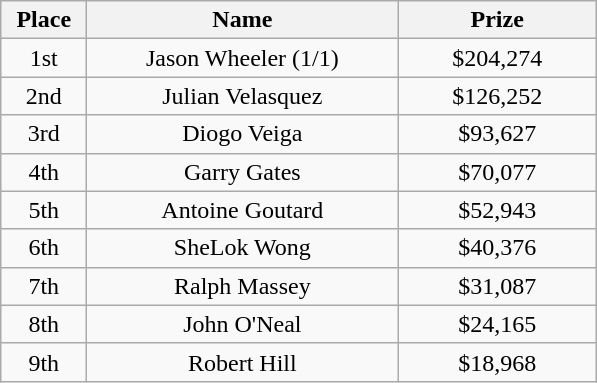<table class="wikitable">
<tr>
<th width="50">Place</th>
<th width="200">Name</th>
<th width="125">Prize</th>
</tr>
<tr>
<td align = "center">1st</td>
<td align = "center">Jason Wheeler (1/1)</td>
<td align="center">$204,274</td>
</tr>
<tr>
<td align = "center">2nd</td>
<td align = "center">Julian Velasquez</td>
<td align="center">$126,252</td>
</tr>
<tr>
<td align = "center">3rd</td>
<td align = "center">Diogo Veiga</td>
<td align="center">$93,627</td>
</tr>
<tr>
<td align = "center">4th</td>
<td align = "center">Garry Gates</td>
<td align="center">$70,077</td>
</tr>
<tr>
<td align = "center">5th</td>
<td align = "center">Antoine Goutard</td>
<td align="center">$52,943</td>
</tr>
<tr>
<td align = "center">6th</td>
<td align = "center">SheLok Wong</td>
<td align="center">$40,376</td>
</tr>
<tr>
<td align = "center">7th</td>
<td align = "center">Ralph Massey</td>
<td align="center">$31,087</td>
</tr>
<tr>
<td align = "center">8th</td>
<td align = "center">John O'Neal</td>
<td align="center">$24,165</td>
</tr>
<tr>
<td align = "center">9th</td>
<td align = "center">Robert Hill</td>
<td align="center">$18,968</td>
</tr>
</table>
